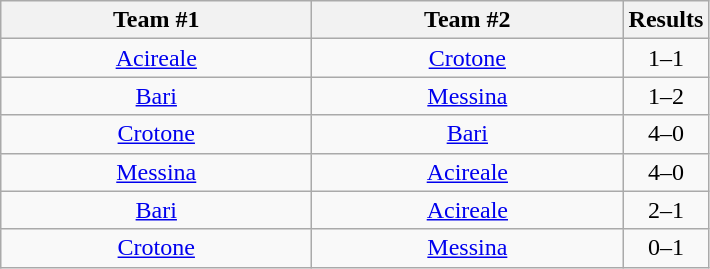<table class="wikitable" style="text-align:center">
<tr>
<th width=200>Team #1</th>
<th width=200>Team #2</th>
<th width=50>Results</th>
</tr>
<tr>
<td><a href='#'>Acireale</a></td>
<td><a href='#'>Crotone</a></td>
<td>1–1</td>
</tr>
<tr>
<td><a href='#'>Bari</a></td>
<td><a href='#'>Messina</a></td>
<td>1–2</td>
</tr>
<tr>
<td><a href='#'>Crotone</a></td>
<td><a href='#'>Bari</a></td>
<td>4–0</td>
</tr>
<tr>
<td><a href='#'>Messina</a></td>
<td><a href='#'>Acireale</a></td>
<td>4–0</td>
</tr>
<tr>
<td><a href='#'>Bari</a></td>
<td><a href='#'>Acireale</a></td>
<td>2–1</td>
</tr>
<tr>
<td><a href='#'>Crotone</a></td>
<td><a href='#'>Messina</a></td>
<td>0–1</td>
</tr>
</table>
